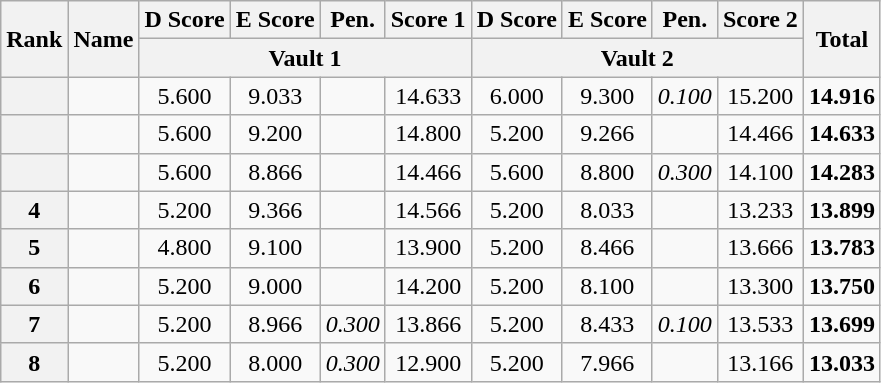<table class="wikitable sortable" style="text-align:center">
<tr>
<th rowspan="2">Rank</th>
<th rowspan="2">Name</th>
<th>D Score</th>
<th>E Score</th>
<th>Pen.</th>
<th>Score 1</th>
<th>D Score</th>
<th>E Score</th>
<th>Pen.</th>
<th>Score 2</th>
<th rowspan="2">Total</th>
</tr>
<tr>
<th colspan="4">Vault 1</th>
<th colspan="4">Vault 2</th>
</tr>
<tr>
<th scope=row></th>
<td align=left></td>
<td>5.600</td>
<td>9.033</td>
<td></td>
<td>14.633</td>
<td>6.000</td>
<td>9.300</td>
<td><em>0.100</em></td>
<td>15.200</td>
<td><strong>14.916</strong></td>
</tr>
<tr>
<th scope=row></th>
<td align=left></td>
<td>5.600</td>
<td>9.200</td>
<td></td>
<td>14.800</td>
<td>5.200</td>
<td>9.266</td>
<td></td>
<td>14.466</td>
<td><strong>14.633</strong></td>
</tr>
<tr>
<th scope=row></th>
<td align=left></td>
<td>5.600</td>
<td>8.866</td>
<td></td>
<td>14.466</td>
<td>5.600</td>
<td>8.800</td>
<td><em>0.300</em></td>
<td>14.100</td>
<td><strong>14.283</strong></td>
</tr>
<tr>
<th scope=row>4</th>
<td align=left></td>
<td>5.200</td>
<td>9.366</td>
<td></td>
<td>14.566</td>
<td>5.200</td>
<td>8.033</td>
<td></td>
<td>13.233</td>
<td><strong>13.899</strong></td>
</tr>
<tr>
<th scope=row>5</th>
<td align=left></td>
<td>4.800</td>
<td>9.100</td>
<td></td>
<td>13.900</td>
<td>5.200</td>
<td>8.466</td>
<td></td>
<td>13.666</td>
<td><strong>13.783</strong></td>
</tr>
<tr>
<th scope=row>6</th>
<td align=left></td>
<td>5.200</td>
<td>9.000</td>
<td></td>
<td>14.200</td>
<td>5.200</td>
<td>8.100</td>
<td></td>
<td>13.300</td>
<td><strong>13.750</strong></td>
</tr>
<tr>
<th scope=row>7</th>
<td align=left></td>
<td>5.200</td>
<td>8.966</td>
<td><em>0.300</em></td>
<td>13.866</td>
<td>5.200</td>
<td>8.433</td>
<td><em>0.100</em></td>
<td>13.533</td>
<td><strong>13.699</strong></td>
</tr>
<tr>
<th scope=row>8</th>
<td align=left></td>
<td>5.200</td>
<td>8.000</td>
<td><em>0.300</em></td>
<td>12.900</td>
<td>5.200</td>
<td>7.966</td>
<td></td>
<td>13.166</td>
<td><strong>13.033</strong></td>
</tr>
</table>
